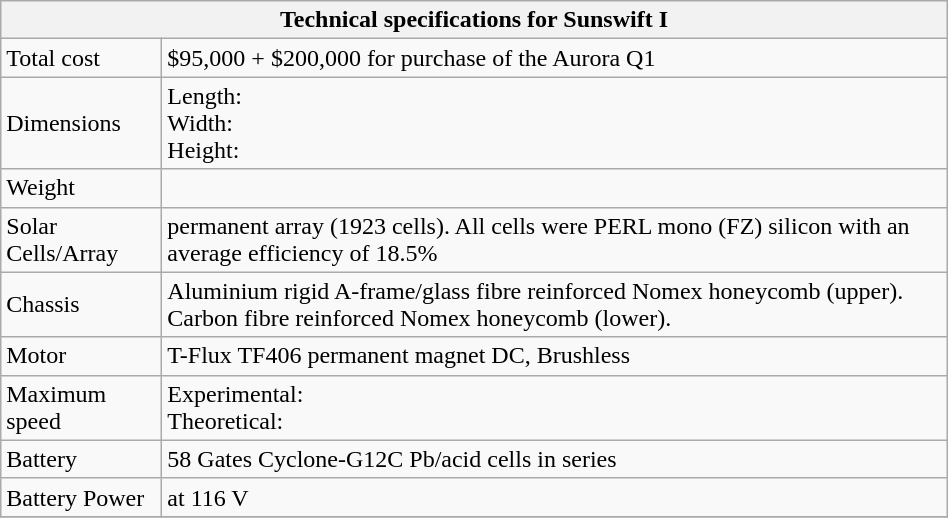<table class="wikitable" style="width: 50%">
<tr>
<th colspan="2">Technical specifications for Sunswift I</th>
</tr>
<tr>
<td>Total cost</td>
<td>$95,000 + $200,000 for purchase of the Aurora Q1</td>
</tr>
<tr>
<td width="100pt">Dimensions</td>
<td>Length: <br>Width: <br>Height: </td>
</tr>
<tr>
<td>Weight</td>
<td></td>
</tr>
<tr>
<td>Solar Cells/Array</td>
<td> permanent array (1923 cells). All cells were PERL mono (FZ) silicon with an average efficiency of 18.5%</td>
</tr>
<tr>
<td>Chassis</td>
<td>Aluminium rigid A-frame/glass fibre reinforced Nomex honeycomb (upper). Carbon fibre reinforced Nomex honeycomb (lower).</td>
</tr>
<tr>
<td>Motor</td>
<td>T-Flux TF406 permanent magnet DC, Brushless</td>
</tr>
<tr>
<td>Maximum speed</td>
<td>Experimental: <br>Theoretical: </td>
</tr>
<tr>
<td>Battery</td>
<td>58 Gates Cyclone-G12C Pb/acid cells in series</td>
</tr>
<tr>
<td>Battery Power</td>
<td> at 116 V</td>
</tr>
<tr>
</tr>
</table>
